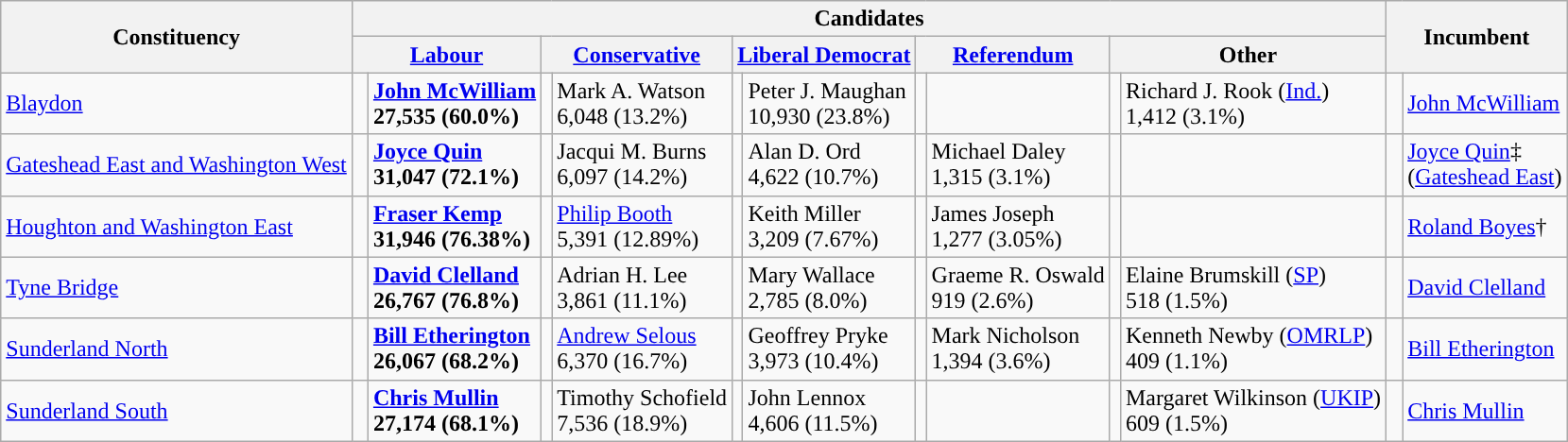<table class="wikitable">
<tr>
<th rowspan="2">Constituency</th>
<th colspan="10">Candidates</th>
<th colspan="2" rowspan="2">Incumbent</th>
</tr>
<tr>
<th colspan="2"><a href='#'>Labour</a></th>
<th colspan="2"><a href='#'>Conservative</a></th>
<th colspan="2"><a href='#'>Liberal Democrat</a></th>
<th colspan="2"><a href='#'>Referendum</a></th>
<th colspan="2">Other</th>
</tr>
<tr>
<td><a href='#'>Blaydon</a></td>
<td style="color:inherit;background:"> </td>
<td><strong><a href='#'>John McWilliam</a></strong><br><strong>27,535 (60.0%)</strong></td>
<td></td>
<td>Mark A. Watson<br>6,048 (13.2%)</td>
<td></td>
<td>Peter J. Maughan<br>10,930 (23.8%)</td>
<td></td>
<td></td>
<td></td>
<td>Richard J. Rook (<a href='#'>Ind.</a>)<br>1,412 (3.1%)</td>
<td style="color:inherit;background:"> </td>
<td><a href='#'>John McWilliam</a></td>
</tr>
<tr>
<td><a href='#'>Gateshead East and Washington West</a></td>
<td style="color:inherit;background:"> </td>
<td><strong><a href='#'>Joyce Quin</a></strong><br><strong>31,047 (72.1%)</strong></td>
<td></td>
<td>Jacqui M. Burns<br>6,097 (14.2%)</td>
<td></td>
<td>Alan D. Ord<br>4,622 (10.7%)</td>
<td></td>
<td>Michael Daley<br>1,315 (3.1%)</td>
<td></td>
<td></td>
<td style="color:inherit;background:"> </td>
<td><a href='#'>Joyce Quin</a>‡<br>(<a href='#'>Gateshead East</a>)</td>
</tr>
<tr>
<td><a href='#'>Houghton and Washington East</a></td>
<td style="color:inherit;background:"> </td>
<td><strong><a href='#'>Fraser Kemp</a></strong><br><strong>31,946 (76.38%)</strong></td>
<td></td>
<td><a href='#'>Philip Booth</a><br>5,391 (12.89%)</td>
<td></td>
<td>Keith Miller<br>3,209 (7.67%)</td>
<td></td>
<td>James Joseph<br>1,277 (3.05%)</td>
<td></td>
<td></td>
<td style="color:inherit;background:"> </td>
<td><a href='#'>Roland Boyes</a>†</td>
</tr>
<tr>
<td><a href='#'>Tyne Bridge</a></td>
<td style="color:inherit;background:"> </td>
<td><strong><a href='#'>David Clelland</a></strong><br><strong>26,767 (76.8%)</strong></td>
<td></td>
<td>Adrian H. Lee<br>3,861 (11.1%)</td>
<td></td>
<td>Mary Wallace<br>2,785 (8.0%)</td>
<td></td>
<td>Graeme R. Oswald<br>919 (2.6%)</td>
<td></td>
<td>Elaine Brumskill (<a href='#'>SP</a>)<br>518 (1.5%)</td>
<td style="color:inherit;background:"> </td>
<td><a href='#'>David Clelland</a></td>
</tr>
<tr>
<td><a href='#'>Sunderland North</a></td>
<td style="color:inherit;background:"> </td>
<td><strong><a href='#'>Bill Etherington</a></strong><br><strong>26,067 (68.2%)</strong></td>
<td></td>
<td><a href='#'>Andrew Selous</a><br>6,370 (16.7%)</td>
<td></td>
<td>Geoffrey Pryke<br>3,973 (10.4%)</td>
<td></td>
<td>Mark Nicholson<br>1,394 (3.6%)</td>
<td></td>
<td>Kenneth Newby (<a href='#'>OMRLP</a>)<br>409 (1.1%)</td>
<td style="color:inherit;background:"> </td>
<td><a href='#'>Bill Etherington</a></td>
</tr>
<tr>
<td><a href='#'>Sunderland South</a></td>
<td style="color:inherit;background:"> </td>
<td><strong><a href='#'>Chris Mullin</a></strong><br><strong>27,174 (68.1%)</strong></td>
<td></td>
<td>Timothy Schofield<br>7,536 (18.9%)</td>
<td></td>
<td>John Lennox<br>4,606 (11.5%)</td>
<td></td>
<td></td>
<td></td>
<td>Margaret Wilkinson (<a href='#'>UKIP</a>)<br>609 (1.5%)</td>
<td style="color:inherit;background:"> </td>
<td><a href='#'>Chris Mullin</a></td>
</tr>
</table>
